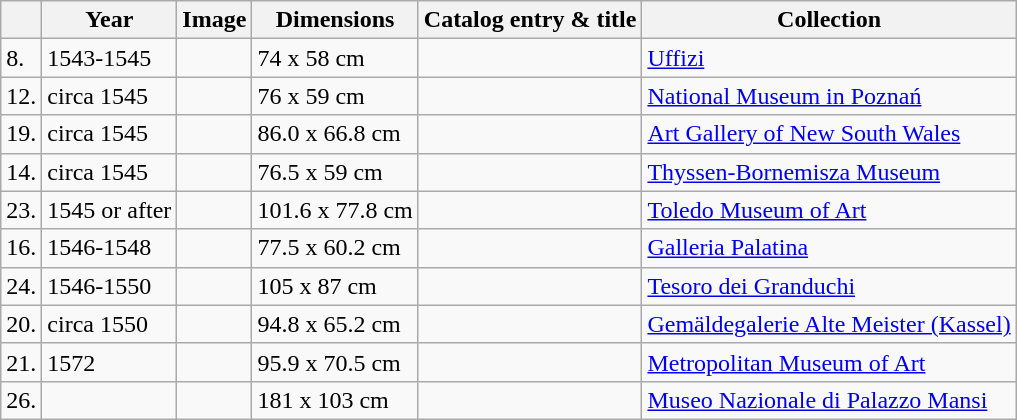<table class="wikitable">
<tr>
<th></th>
<th>Year</th>
<th>Image</th>
<th>Dimensions</th>
<th>Catalog entry & title</th>
<th>Collection</th>
</tr>
<tr>
<td>8.</td>
<td>1543-1545</td>
<td></td>
<td>74 x 58 cm</td>
<td><em></em></td>
<td><a href='#'>Uffizi</a></td>
</tr>
<tr>
<td>12.</td>
<td>circa 1545</td>
<td></td>
<td>76 x 59 cm</td>
<td><em></em></td>
<td><a href='#'>National Museum in Poznań</a></td>
</tr>
<tr>
<td>19.</td>
<td>circa 1545</td>
<td></td>
<td>86.0 x 66.8 cm</td>
<td><em></em></td>
<td><a href='#'>Art Gallery of New South Wales</a></td>
</tr>
<tr>
<td>14.</td>
<td>circa 1545</td>
<td></td>
<td>76.5 x 59 cm</td>
<td><em></em></td>
<td><a href='#'>Thyssen-Bornemisza Museum</a></td>
</tr>
<tr>
<td>23.</td>
<td>1545 or after</td>
<td></td>
<td>101.6 x 77.8 cm</td>
<td><em></em></td>
<td><a href='#'>Toledo Museum of Art</a></td>
</tr>
<tr>
<td>16.</td>
<td>1546-1548</td>
<td></td>
<td>77.5 x 60.2 cm</td>
<td><em></em></td>
<td><a href='#'>Galleria Palatina</a></td>
</tr>
<tr>
<td>24.</td>
<td>1546-1550</td>
<td></td>
<td>105 x 87 cm</td>
<td><em></em></td>
<td><a href='#'>Tesoro dei Granduchi</a></td>
</tr>
<tr>
<td>20.</td>
<td>circa 1550</td>
<td></td>
<td>94.8 x 65.2 cm</td>
<td><em></em></td>
<td><a href='#'>Gemäldegalerie Alte Meister (Kassel)</a></td>
</tr>
<tr>
<td>21.</td>
<td>1572</td>
<td></td>
<td>95.9 x 70.5 cm</td>
<td><em></em></td>
<td><a href='#'>Metropolitan Museum of Art</a></td>
</tr>
<tr>
<td>26.</td>
<td></td>
<td></td>
<td>181 x 103 cm</td>
<td><em></em></td>
<td><a href='#'>Museo Nazionale di Palazzo Mansi</a></td>
</tr>
</table>
